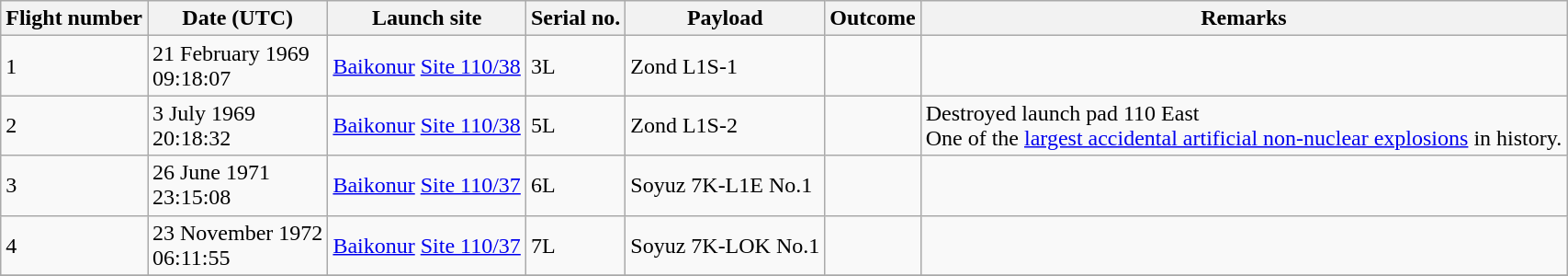<table class="wikitable">
<tr>
<th>Flight number</th>
<th>Date (UTC)</th>
<th>Launch site</th>
<th>Serial no.</th>
<th>Payload</th>
<th>Outcome</th>
<th>Remarks</th>
</tr>
<tr>
<td>1</td>
<td>21 February 1969<br>09:18:07</td>
<td><a href='#'>Baikonur</a> <a href='#'>Site 110/38</a></td>
<td>3L</td>
<td>Zond L1S-1</td>
<td></td>
<td></td>
</tr>
<tr>
<td>2</td>
<td>3 July 1969<br>20:18:32</td>
<td><a href='#'>Baikonur</a> <a href='#'>Site 110/38</a></td>
<td>5L</td>
<td>Zond L1S-2</td>
<td></td>
<td>Destroyed launch pad 110 East<br>One of the <a href='#'>largest accidental artificial non-nuclear explosions</a> in history.</td>
</tr>
<tr>
<td>3</td>
<td>26 June 1971<br>23:15:08</td>
<td><a href='#'>Baikonur</a> <a href='#'>Site 110/37</a></td>
<td>6L</td>
<td>Soyuz 7K-L1E No.1</td>
<td></td>
<td></td>
</tr>
<tr>
<td>4</td>
<td>23 November 1972<br>06:11:55</td>
<td><a href='#'>Baikonur</a> <a href='#'>Site 110/37</a></td>
<td>7L</td>
<td>Soyuz 7K-LOK No.1</td>
<td></td>
<td></td>
</tr>
<tr>
</tr>
</table>
